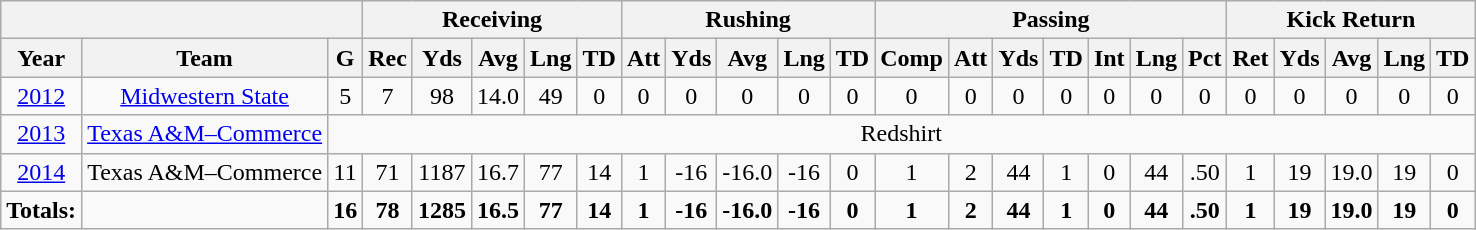<table class="wikitable">
<tr>
<th colspan="3"></th>
<th colspan="5">Receiving</th>
<th colspan="5">Rushing</th>
<th colspan="7">Passing</th>
<th colspan="5">Kick Return</th>
</tr>
<tr>
<th>Year</th>
<th>Team</th>
<th>G</th>
<th>Rec</th>
<th>Yds</th>
<th>Avg</th>
<th>Lng</th>
<th>TD</th>
<th>Att</th>
<th>Yds</th>
<th>Avg</th>
<th>Lng</th>
<th>TD</th>
<th>Comp</th>
<th>Att</th>
<th>Yds</th>
<th>TD</th>
<th>Int</th>
<th>Lng</th>
<th>Pct</th>
<th>Ret</th>
<th>Yds</th>
<th>Avg</th>
<th>Lng</th>
<th>TD</th>
</tr>
<tr style="text-align:center;">
<td><a href='#'>2012</a></td>
<td><a href='#'>Midwestern State</a></td>
<td>5</td>
<td>7</td>
<td>98</td>
<td>14.0</td>
<td>49</td>
<td>0</td>
<td>0</td>
<td>0</td>
<td>0</td>
<td>0</td>
<td>0</td>
<td>0</td>
<td>0</td>
<td>0</td>
<td>0</td>
<td>0</td>
<td>0</td>
<td>0</td>
<td>0</td>
<td>0</td>
<td>0</td>
<td>0</td>
<td>0</td>
</tr>
<tr style="text-align:center;">
<td><a href='#'>2013</a></td>
<td><a href='#'>Texas A&M–Commerce</a></td>
<td colspan=23 style="text-align:center;">Redshirt</td>
</tr>
<tr style="text-align:center;">
<td><a href='#'>2014</a></td>
<td>Texas A&M–Commerce</td>
<td>11</td>
<td>71</td>
<td>1187</td>
<td>16.7</td>
<td>77</td>
<td>14</td>
<td>1</td>
<td>-16</td>
<td>-16.0</td>
<td>-16</td>
<td>0</td>
<td>1</td>
<td>2</td>
<td>44</td>
<td>1</td>
<td>0</td>
<td>44</td>
<td>.50</td>
<td>1</td>
<td>19</td>
<td>19.0</td>
<td>19</td>
<td>0</td>
</tr>
<tr style="text-align:center;">
<td><strong>Totals:</strong></td>
<td></td>
<td><strong>16</strong></td>
<td><strong>78</strong></td>
<td><strong>1285</strong></td>
<td><strong>16.5</strong></td>
<td><strong>77</strong></td>
<td><strong>14</strong></td>
<td><strong>1</strong></td>
<td><strong>-16</strong></td>
<td><strong>-16.0</strong></td>
<td><strong>-16</strong></td>
<td><strong>0</strong></td>
<td><strong>1</strong></td>
<td><strong>2</strong></td>
<td><strong>44</strong></td>
<td><strong>1</strong></td>
<td><strong>0</strong></td>
<td><strong>44</strong></td>
<td><strong>.50</strong></td>
<td><strong>1</strong></td>
<td><strong>19</strong></td>
<td><strong>19.0</strong></td>
<td><strong>19</strong></td>
<td><strong>0</strong></td>
</tr>
</table>
